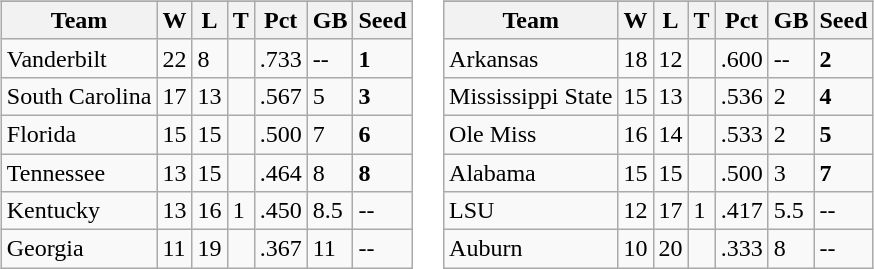<table>
<tr>
<td><br><table class="wikitable">
<tr>
</tr>
<tr>
<th>Team</th>
<th>W</th>
<th>L</th>
<th>T</th>
<th>Pct</th>
<th>GB</th>
<th>Seed</th>
</tr>
<tr>
<td>Vanderbilt</td>
<td>22</td>
<td>8</td>
<td></td>
<td>.733</td>
<td>--</td>
<td><strong>1</strong></td>
</tr>
<tr>
<td>South Carolina</td>
<td>17</td>
<td>13</td>
<td></td>
<td>.567</td>
<td>5</td>
<td><strong>3</strong></td>
</tr>
<tr>
<td>Florida</td>
<td>15</td>
<td>15</td>
<td></td>
<td>.500</td>
<td>7</td>
<td><strong>6</strong></td>
</tr>
<tr>
<td>Tennessee</td>
<td>13</td>
<td>15</td>
<td></td>
<td>.464</td>
<td>8</td>
<td><strong>8</strong></td>
</tr>
<tr>
<td>Kentucky</td>
<td>13</td>
<td>16</td>
<td>1</td>
<td>.450</td>
<td>8.5</td>
<td>--</td>
</tr>
<tr>
<td>Georgia</td>
<td>11</td>
<td>19</td>
<td></td>
<td>.367</td>
<td>11</td>
<td>--</td>
</tr>
</table>
</td>
<td><br><table class="wikitable">
<tr>
</tr>
<tr>
<th>Team</th>
<th>W</th>
<th>L</th>
<th>T</th>
<th>Pct</th>
<th>GB</th>
<th>Seed</th>
</tr>
<tr>
<td>Arkansas</td>
<td>18</td>
<td>12</td>
<td></td>
<td>.600</td>
<td>--</td>
<td><strong>2</strong></td>
</tr>
<tr>
<td>Mississippi State</td>
<td>15</td>
<td>13</td>
<td></td>
<td>.536</td>
<td>2</td>
<td><strong>4</strong></td>
</tr>
<tr>
<td>Ole Miss</td>
<td>16</td>
<td>14</td>
<td></td>
<td>.533</td>
<td>2</td>
<td><strong>5</strong></td>
</tr>
<tr>
<td>Alabama</td>
<td>15</td>
<td>15</td>
<td></td>
<td>.500</td>
<td>3</td>
<td><strong>7</strong></td>
</tr>
<tr>
<td>LSU</td>
<td>12</td>
<td>17</td>
<td>1</td>
<td>.417</td>
<td>5.5</td>
<td>--</td>
</tr>
<tr>
<td>Auburn</td>
<td>10</td>
<td>20</td>
<td></td>
<td>.333</td>
<td>8</td>
<td>--</td>
</tr>
</table>
</td>
</tr>
</table>
